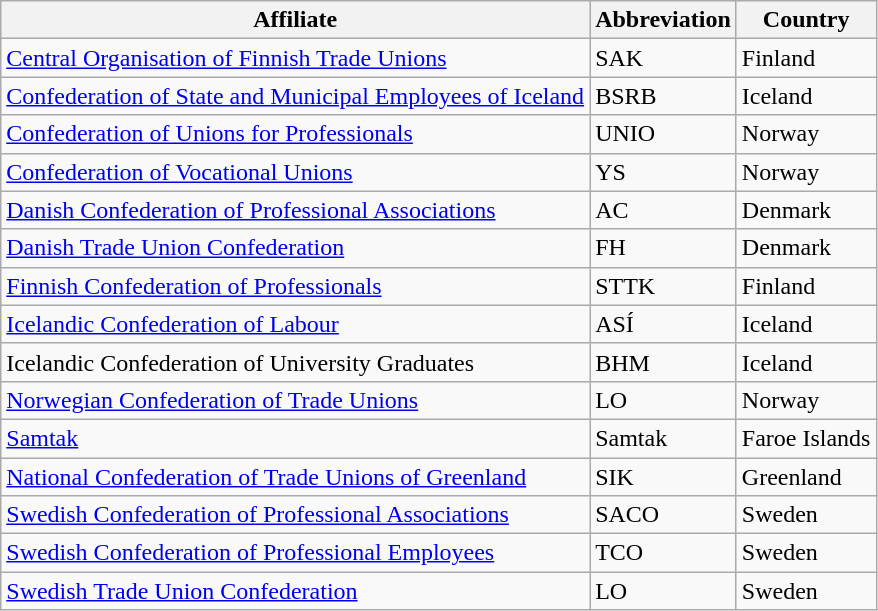<table class="wikitable sortable">
<tr>
<th>Affiliate</th>
<th>Abbreviation</th>
<th>Country</th>
</tr>
<tr>
<td><a href='#'>Central Organisation of Finnish Trade Unions</a></td>
<td>SAK</td>
<td>Finland</td>
</tr>
<tr>
<td><a href='#'>Confederation of State and Municipal Employees of Iceland</a></td>
<td>BSRB</td>
<td>Iceland</td>
</tr>
<tr>
<td><a href='#'>Confederation of Unions for Professionals</a></td>
<td>UNIO</td>
<td>Norway</td>
</tr>
<tr>
<td><a href='#'>Confederation of Vocational Unions</a></td>
<td>YS</td>
<td>Norway</td>
</tr>
<tr>
<td><a href='#'>Danish Confederation of Professional Associations</a></td>
<td>AC</td>
<td>Denmark</td>
</tr>
<tr>
<td><a href='#'>Danish Trade Union Confederation</a></td>
<td>FH</td>
<td>Denmark</td>
</tr>
<tr>
<td><a href='#'>Finnish Confederation of Professionals</a></td>
<td>STTK</td>
<td>Finland</td>
</tr>
<tr>
<td><a href='#'>Icelandic Confederation of Labour</a></td>
<td>ASÍ</td>
<td>Iceland</td>
</tr>
<tr>
<td>Icelandic Confederation of University Graduates</td>
<td>BHM</td>
<td>Iceland</td>
</tr>
<tr>
<td><a href='#'>Norwegian Confederation of Trade Unions</a></td>
<td>LO</td>
<td>Norway</td>
</tr>
<tr>
<td><a href='#'>Samtak</a></td>
<td>Samtak</td>
<td>Faroe Islands</td>
</tr>
<tr>
<td><a href='#'>National Confederation of Trade Unions of Greenland</a></td>
<td>SIK</td>
<td>Greenland</td>
</tr>
<tr>
<td><a href='#'>Swedish Confederation of Professional Associations</a></td>
<td>SACO</td>
<td>Sweden</td>
</tr>
<tr>
<td><a href='#'>Swedish Confederation of Professional Employees</a></td>
<td>TCO</td>
<td>Sweden</td>
</tr>
<tr>
<td><a href='#'>Swedish Trade Union Confederation</a></td>
<td>LO</td>
<td>Sweden</td>
</tr>
</table>
